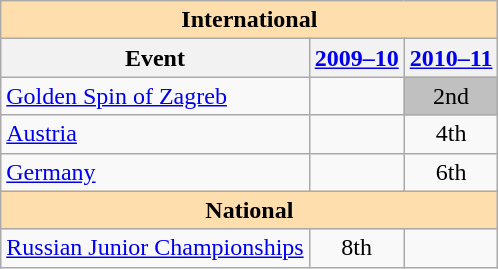<table class="wikitable" style="text-align:center">
<tr>
<th style="background-color: #ffdead; " colspan=3 align=center>International</th>
</tr>
<tr>
<th>Event</th>
<th><a href='#'>2009–10</a></th>
<th><a href='#'>2010–11</a></th>
</tr>
<tr>
<td align=left><a href='#'>Golden Spin of Zagreb</a></td>
<td></td>
<td bgcolor=silver>2nd</td>
</tr>
<tr>
<td align=left> <a href='#'>Austria</a></td>
<td></td>
<td>4th</td>
</tr>
<tr>
<td align=left> <a href='#'>Germany</a></td>
<td></td>
<td>6th</td>
</tr>
<tr>
<th style="background-color: #ffdead; " colspan=3 align=center>National</th>
</tr>
<tr>
<td align=left><a href='#'>Russian Junior Championships</a></td>
<td>8th</td>
<td></td>
</tr>
</table>
